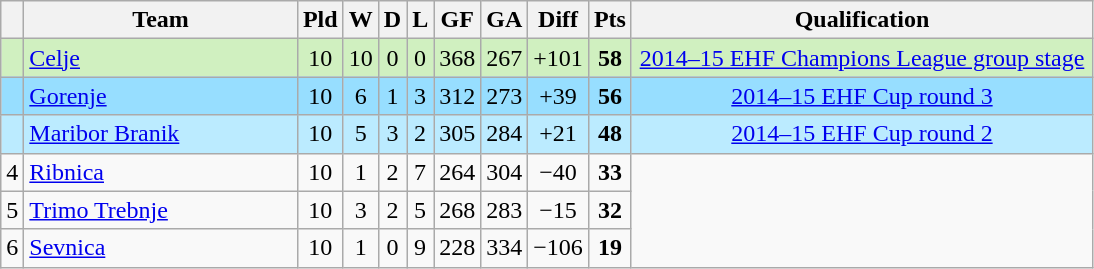<table class="wikitable sortable" style="text-align:center">
<tr>
<th></th>
<th width="175">Team</th>
<th>Pld</th>
<th>W</th>
<th>D</th>
<th>L</th>
<th>GF</th>
<th>GA</th>
<th>Diff</th>
<th>Pts</th>
<th width="300">Qualification</th>
</tr>
<tr style="background: #D0F0C0;">
<td></td>
<td align=left><a href='#'>Celje</a></td>
<td>10</td>
<td>10</td>
<td>0</td>
<td>0</td>
<td>368</td>
<td>267</td>
<td>+101</td>
<td><strong>58</strong></td>
<td><a href='#'>2014–15 EHF Champions League group stage</a></td>
</tr>
<tr style="background: #97DEFF;">
<td></td>
<td align=left><a href='#'>Gorenje</a></td>
<td>10</td>
<td>6</td>
<td>1</td>
<td>3</td>
<td>312</td>
<td>273</td>
<td>+39</td>
<td><strong>56</strong></td>
<td><a href='#'>2014–15 EHF Cup round 3</a></td>
</tr>
<tr style="background: #BBEBFF;">
<td></td>
<td align=left><a href='#'>Maribor Branik</a></td>
<td>10</td>
<td>5</td>
<td>3</td>
<td>2</td>
<td>305</td>
<td>284</td>
<td>+21</td>
<td><strong>48</strong></td>
<td><a href='#'>2014–15 EHF Cup round 2</a></td>
</tr>
<tr>
<td>4</td>
<td align=left><a href='#'>Ribnica</a></td>
<td>10</td>
<td>1</td>
<td>2</td>
<td>7</td>
<td>264</td>
<td>304</td>
<td>−40</td>
<td><strong>33</strong></td>
</tr>
<tr>
<td>5</td>
<td align=left><a href='#'>Trimo Trebnje</a></td>
<td>10</td>
<td>3</td>
<td>2</td>
<td>5</td>
<td>268</td>
<td>283</td>
<td>−15</td>
<td><strong>32</strong></td>
</tr>
<tr>
<td>6</td>
<td align=left><a href='#'>Sevnica</a></td>
<td>10</td>
<td>1</td>
<td>0</td>
<td>9</td>
<td>228</td>
<td>334</td>
<td>−106</td>
<td><strong>19</strong></td>
</tr>
</table>
